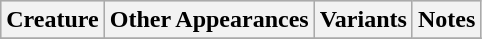<table class="wikitable">
<tr bgcolor="#CCCCCC">
<th>Creature</th>
<th>Other Appearances</th>
<th>Variants</th>
<th>Notes</th>
</tr>
<tr>
</tr>
</table>
